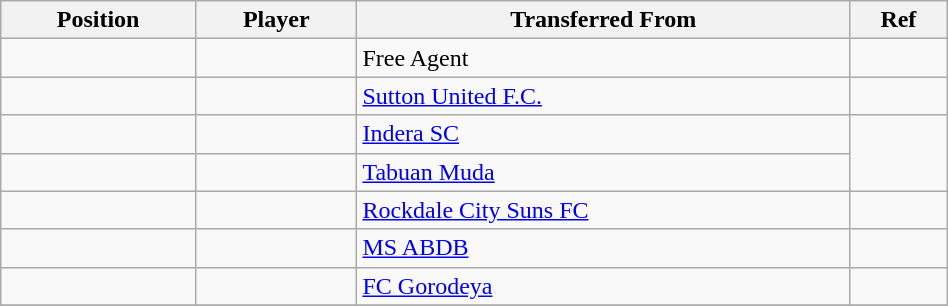<table class="wikitable sortable" style="width:50%; text-align:center; font-size:100%; text-align:left;">
<tr>
<th>Position</th>
<th>Player</th>
<th>Transferred From</th>
<th>Ref</th>
</tr>
<tr>
<td></td>
<td></td>
<td>Free Agent</td>
<td></td>
</tr>
<tr>
<td></td>
<td></td>
<td> <a href='#'>Sutton United F.C.</a></td>
<td></td>
</tr>
<tr>
<td></td>
<td></td>
<td> <a href='#'>Indera SC</a></td>
<td rowspan="2"></td>
</tr>
<tr>
<td></td>
<td></td>
<td> <a href='#'>Tabuan Muda</a></td>
</tr>
<tr>
<td></td>
<td></td>
<td> <a href='#'>Rockdale City Suns FC</a></td>
<td></td>
</tr>
<tr>
<td></td>
<td></td>
<td> <a href='#'>MS ABDB</a></td>
<td></td>
</tr>
<tr>
<td></td>
<td></td>
<td> <a href='#'>FC Gorodeya</a></td>
<td></td>
</tr>
<tr>
</tr>
</table>
